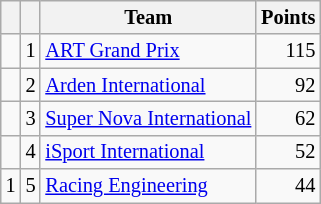<table class="wikitable" style="font-size: 85%;">
<tr>
<th></th>
<th></th>
<th>Team</th>
<th>Points</th>
</tr>
<tr>
<td align="left"></td>
<td align="center">1</td>
<td> <a href='#'>ART Grand Prix</a></td>
<td align="right">115</td>
</tr>
<tr>
<td align="left"></td>
<td align="center">2</td>
<td> <a href='#'>Arden International</a></td>
<td align="right">92</td>
</tr>
<tr>
<td align="left"></td>
<td align="center">3</td>
<td> <a href='#'>Super Nova International</a></td>
<td align="right">62</td>
</tr>
<tr>
<td align="left"></td>
<td align="center">4</td>
<td> <a href='#'>iSport International</a></td>
<td align="right">52</td>
</tr>
<tr>
<td align="left"> 1</td>
<td align="center">5</td>
<td> <a href='#'>Racing Engineering</a></td>
<td align="right">44</td>
</tr>
</table>
